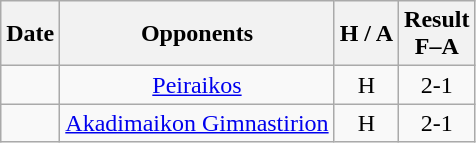<table class="wikitable" style="text-align:center">
<tr>
<th>Date</th>
<th>Opponents</th>
<th>H / A</th>
<th>Result<br>F–A</th>
</tr>
<tr>
<td></td>
<td><a href='#'>Peiraikos</a></td>
<td>H</td>
<td>2-1</td>
</tr>
<tr>
<td></td>
<td><a href='#'>Akadimaikon Gimnastirion</a></td>
<td>H</td>
<td>2-1</td>
</tr>
</table>
